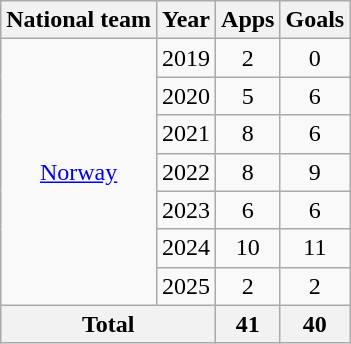<table class="wikitable" style="text-align: center;">
<tr>
<th>National team</th>
<th>Year</th>
<th>Apps</th>
<th>Goals</th>
</tr>
<tr>
<td rowspan="7"><a href='#'>Norway</a></td>
<td>2019</td>
<td>2</td>
<td>0</td>
</tr>
<tr>
<td>2020</td>
<td>5</td>
<td>6</td>
</tr>
<tr>
<td>2021</td>
<td>8</td>
<td>6</td>
</tr>
<tr>
<td>2022</td>
<td>8</td>
<td>9</td>
</tr>
<tr>
<td>2023</td>
<td>6</td>
<td>6</td>
</tr>
<tr>
<td>2024</td>
<td>10</td>
<td>11</td>
</tr>
<tr>
<td>2025</td>
<td>2</td>
<td>2</td>
</tr>
<tr>
<th colspan="2">Total</th>
<th>41</th>
<th>40</th>
</tr>
</table>
